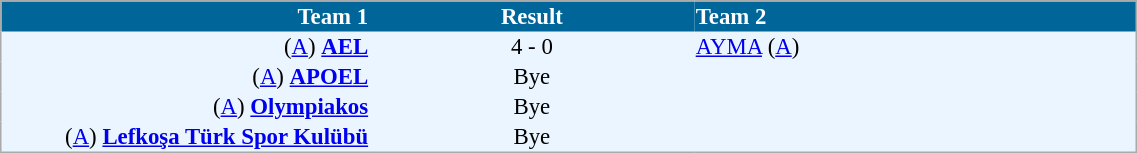<table cellspacing="0" style="background: #EBF5FF; border: 1px #aaa solid; border-collapse: collapse; font-size: 95%;" width=60%>
<tr bgcolor=#006699 style="color:white;">
<th width=25% align="right">Team 1</th>
<th width=22% align="center">Result</th>
<th width=30% align="left">Team 2</th>
</tr>
<tr>
<td align=right>(<a href='#'>A</a>) <strong><a href='#'>AEL</a></strong></td>
<td align=center>4 - 0</td>
<td align=left><a href='#'>AYMA</a> (<a href='#'>A</a>)</td>
</tr>
<tr>
<td align=right>(<a href='#'>A</a>) <strong><a href='#'>APOEL</a></strong></td>
<td align=center>Bye</td>
<td align=left></td>
</tr>
<tr>
<td align=right>(<a href='#'>A</a>) <strong><a href='#'>Olympiakos</a></strong></td>
<td align=center>Bye</td>
<td align=left></td>
</tr>
<tr>
<td align=right>(<a href='#'>A</a>) <strong><a href='#'>Lefkoşa Türk Spor Kulübü</a></strong></td>
<td align=center>Bye</td>
<td align=left></td>
</tr>
<tr>
</tr>
</table>
